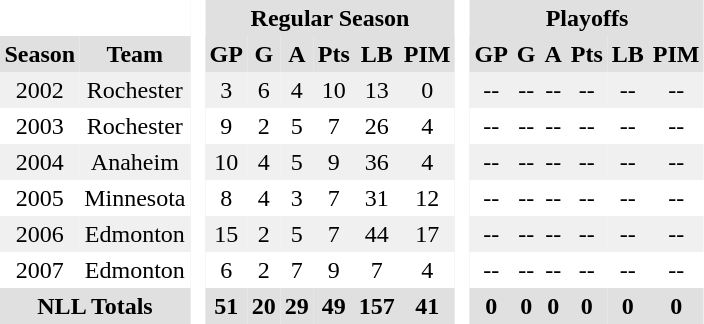<table BORDER="0" CELLPADDING="3" CELLSPACING="0">
<tr ALIGN="center" bgcolor="#e0e0e0">
<th colspan="2" bgcolor="#ffffff"> </th>
<th rowspan="99" bgcolor="#ffffff"> </th>
<th colspan="6">Regular Season</th>
<th rowspan="99" bgcolor="#ffffff"> </th>
<th colspan="6">Playoffs</th>
</tr>
<tr ALIGN="center" bgcolor="#e0e0e0">
<th>Season</th>
<th>Team</th>
<th>GP</th>
<th>G</th>
<th>A</th>
<th>Pts</th>
<th>LB</th>
<th>PIM</th>
<th>GP</th>
<th>G</th>
<th>A</th>
<th>Pts</th>
<th>LB</th>
<th>PIM</th>
</tr>
<tr ALIGN="center" bgcolor="#f0f0f0">
<td>2002</td>
<td>Rochester</td>
<td>3</td>
<td>6</td>
<td>4</td>
<td>10</td>
<td>13</td>
<td>0</td>
<td>--</td>
<td>--</td>
<td>--</td>
<td>--</td>
<td>--</td>
<td>--</td>
</tr>
<tr ALIGN="center">
<td>2003</td>
<td>Rochester</td>
<td>9</td>
<td>2</td>
<td>5</td>
<td>7</td>
<td>26</td>
<td>4</td>
<td>--</td>
<td>--</td>
<td>--</td>
<td>--</td>
<td>--</td>
<td>--</td>
</tr>
<tr ALIGN="center" bgcolor="#f0f0f0">
<td>2004</td>
<td>Anaheim</td>
<td>10</td>
<td>4</td>
<td>5</td>
<td>9</td>
<td>36</td>
<td>4</td>
<td>--</td>
<td>--</td>
<td>--</td>
<td>--</td>
<td>--</td>
<td>--</td>
</tr>
<tr ALIGN="center">
<td>2005</td>
<td>Minnesota</td>
<td>8</td>
<td>4</td>
<td>3</td>
<td>7</td>
<td>31</td>
<td>12</td>
<td>--</td>
<td>--</td>
<td>--</td>
<td>--</td>
<td>--</td>
<td>--</td>
</tr>
<tr ALIGN="center" bgcolor="#f0f0f0">
<td>2006</td>
<td>Edmonton</td>
<td>15</td>
<td>2</td>
<td>5</td>
<td>7</td>
<td>44</td>
<td>17</td>
<td>--</td>
<td>--</td>
<td>--</td>
<td>--</td>
<td>--</td>
<td>--</td>
</tr>
<tr ALIGN="center">
<td>2007</td>
<td>Edmonton</td>
<td>6</td>
<td>2</td>
<td>7</td>
<td>9</td>
<td>7</td>
<td>4</td>
<td>--</td>
<td>--</td>
<td>--</td>
<td>--</td>
<td>--</td>
<td>--</td>
</tr>
<tr ALIGN="center" bgcolor="#e0e0e0">
<th colspan="2">NLL Totals</th>
<th>51</th>
<th>20</th>
<th>29</th>
<th>49</th>
<th>157</th>
<th>41</th>
<th>0</th>
<th>0</th>
<th>0</th>
<th>0</th>
<th>0</th>
<th>0</th>
</tr>
</table>
